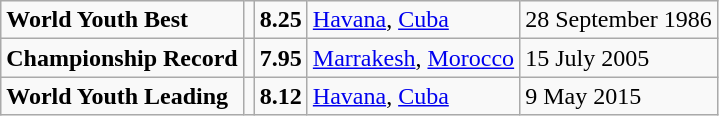<table class="wikitable">
<tr>
<td><strong>World Youth Best</strong></td>
<td></td>
<td><strong>8.25</strong></td>
<td><a href='#'>Havana</a>, <a href='#'>Cuba</a></td>
<td>28 September 1986</td>
</tr>
<tr>
<td><strong>Championship Record</strong></td>
<td></td>
<td><strong>7.95</strong></td>
<td><a href='#'>Marrakesh</a>, <a href='#'>Morocco</a></td>
<td>15 July 2005</td>
</tr>
<tr>
<td><strong>World Youth Leading</strong></td>
<td></td>
<td><strong>8.12</strong></td>
<td><a href='#'>Havana</a>, <a href='#'>Cuba</a></td>
<td>9 May 2015</td>
</tr>
</table>
